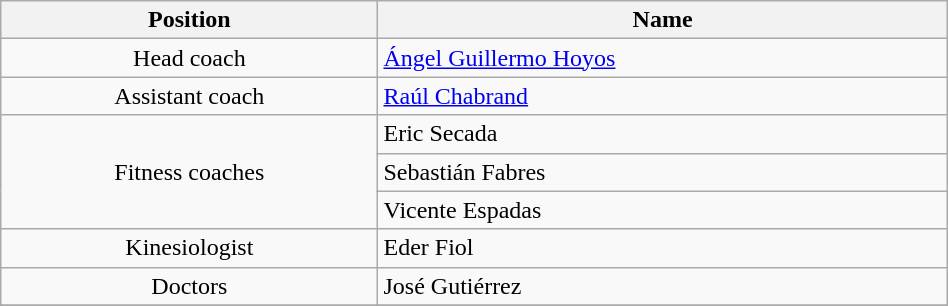<table class="wikitable" style="text-align:center; font-size:100%; width:50%;">
<tr>
<th>Position</th>
<th>Name</th>
</tr>
<tr>
<td>Head coach</td>
<td align=left> <a href='#'>Ángel Guillermo Hoyos</a></td>
</tr>
<tr>
<td>Assistant coach</td>
<td align=left> <a href='#'>Raúl Chabrand</a></td>
</tr>
<tr>
<td rowspan=3>Fitness coaches</td>
<td align=left> Eric Secada</td>
</tr>
<tr>
<td align=left> Sebastián Fabres</td>
</tr>
<tr>
<td align=left> Vicente Espadas</td>
</tr>
<tr>
<td>Kinesiologist</td>
<td align=left> Eder Fiol</td>
</tr>
<tr>
<td>Doctors</td>
<td align=left> José Gutiérrez</td>
</tr>
<tr>
</tr>
</table>
